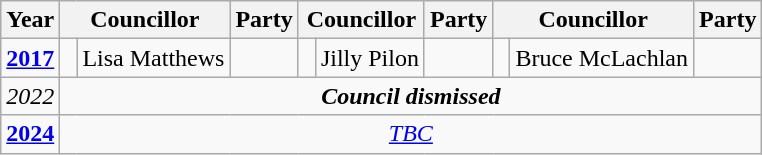<table class="wikitable">
<tr>
<th>Year</th>
<th colspan="2">Councillor</th>
<th>Party</th>
<th colspan="2">Councillor</th>
<th>Party</th>
<th colspan="2">Councillor</th>
<th>Party</th>
</tr>
<tr>
<td><strong><a href='#'>2017</a></strong></td>
<td rowspan="1" width="1px" > </td>
<td rowspan="1">Lisa Matthews</td>
<td rowspan="1"></td>
<td rowspan="1" width="1px" > </td>
<td rowspan="1">Jilly Pilon</td>
<td rowspan="1"></td>
<td rowspan="1" width="1px" > </td>
<td rowspan="1">Bruce McLachlan</td>
<td rowspan="1"></td>
</tr>
<tr>
<td><em>2022</em></td>
<td colspan=9; align=center><strong><em>Council dismissed</em></strong></td>
</tr>
<tr>
<td><strong><a href='#'>2024</a></strong></td>
<td colspan=9; align=center><em><a href='#'>TBC</a></em></td>
</tr>
</table>
